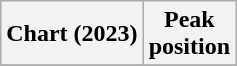<table class="wikitable plainrowheaders" style="text-align:center">
<tr>
<th>Chart (2023)</th>
<th>Peak<br>position</th>
</tr>
<tr>
</tr>
</table>
